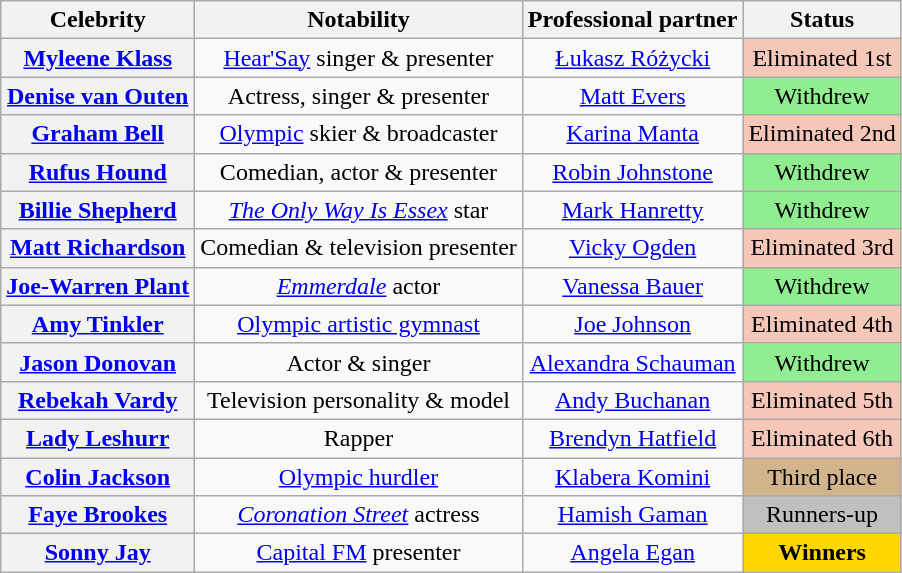<table class="wikitable sortable" style="text-align:center;">
<tr>
<th scope="col">Celebrity</th>
<th scope="col" class="unsortable">Notability</th>
<th scope="col">Professional partner</th>
<th scope="col">Status</th>
</tr>
<tr>
<th scope="row"><a href='#'>Myleene Klass</a></th>
<td><a href='#'>Hear'Say</a> singer & presenter</td>
<td><a href='#'>Łukasz Różycki</a></td>
<td bgcolor="f4c7b8">Eliminated 1st<br></td>
</tr>
<tr>
<th scope="row"><a href='#'>Denise van Outen</a></th>
<td>Actress, singer & presenter</td>
<td><a href='#'>Matt Evers</a></td>
<td bgcolor="lightgreen">Withdrew<br></td>
</tr>
<tr>
<th scope="row"><a href='#'>Graham Bell</a></th>
<td><a href='#'>Olympic</a> skier & broadcaster</td>
<td><a href='#'>Karina Manta</a></td>
<td bgcolor="f4c7b8">Eliminated 2nd<br></td>
</tr>
<tr>
<th scope="row"><a href='#'>Rufus Hound</a></th>
<td>Comedian, actor & presenter</td>
<td><a href='#'>Robin Johnstone</a></td>
<td bgcolor="lightgreen">Withdrew<br></td>
</tr>
<tr>
<th scope="row"><a href='#'>Billie Shepherd</a></th>
<td><em><a href='#'>The Only Way Is Essex</a></em> star</td>
<td><a href='#'>Mark Hanretty</a></td>
<td bgcolor="lightgreen">Withdrew<br></td>
</tr>
<tr>
<th scope="row"><a href='#'>Matt Richardson</a></th>
<td>Comedian & television presenter</td>
<td><a href='#'>Vicky Ogden</a></td>
<td bgcolor="f4c7b8">Eliminated 3rd<br></td>
</tr>
<tr>
<th scope="row"><a href='#'>Joe-Warren Plant</a></th>
<td><em><a href='#'>Emmerdale</a></em> actor</td>
<td><a href='#'>Vanessa Bauer</a></td>
<td bgcolor="lightgreen">Withdrew<br></td>
</tr>
<tr>
<th scope="row"><a href='#'>Amy Tinkler</a></th>
<td><a href='#'>Olympic artistic gymnast</a></td>
<td><a href='#'>Joe Johnson</a></td>
<td bgcolor="f4c7b8">Eliminated 4th<br></td>
</tr>
<tr>
<th scope="row"><a href='#'>Jason Donovan</a></th>
<td>Actor & singer</td>
<td><a href='#'>Alexandra Schauman</a></td>
<td bgcolor="lightgreen">Withdrew<br></td>
</tr>
<tr>
<th scope="row"><a href='#'>Rebekah Vardy</a></th>
<td>Television personality & model</td>
<td><a href='#'>Andy Buchanan</a></td>
<td bgcolor="f4c7b8">Eliminated 5th<br></td>
</tr>
<tr>
<th scope="row"><a href='#'>Lady Leshurr</a></th>
<td>Rapper</td>
<td><a href='#'>Brendyn Hatfield</a></td>
<td bgcolor="f4c7b8">Eliminated 6th<br></td>
</tr>
<tr>
<th scope="row"><a href='#'>Colin Jackson</a></th>
<td><a href='#'>Olympic hurdler</a></td>
<td><a href='#'>Klabera Komini</a></td>
<td bgcolor="tan">Third place<br></td>
</tr>
<tr>
<th scope="row"><a href='#'>Faye Brookes</a></th>
<td><em><a href='#'>Coronation Street</a></em> actress</td>
<td><a href='#'>Hamish Gaman</a><br><em></em></td>
<td bgcolor="silver">Runners-up<br></td>
</tr>
<tr>
<th scope="row"><a href='#'>Sonny Jay</a></th>
<td><a href='#'>Capital FM</a> presenter</td>
<td><a href='#'>Angela Egan</a></td>
<td bgcolor="gold"><strong>Winners</strong><br></td>
</tr>
</table>
